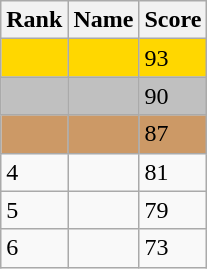<table class="wikitable">
<tr>
<th>Rank</th>
<th>Name</th>
<th>Score</th>
</tr>
<tr style="background:gold;">
<td></td>
<td></td>
<td>93</td>
</tr>
<tr style="background:silver;">
<td></td>
<td></td>
<td>90</td>
</tr>
<tr style="background:#CC9966;">
<td></td>
<td></td>
<td>87</td>
</tr>
<tr>
<td>4</td>
<td></td>
<td>81</td>
</tr>
<tr>
<td>5</td>
<td></td>
<td>79</td>
</tr>
<tr>
<td>6</td>
<td></td>
<td>73</td>
</tr>
</table>
